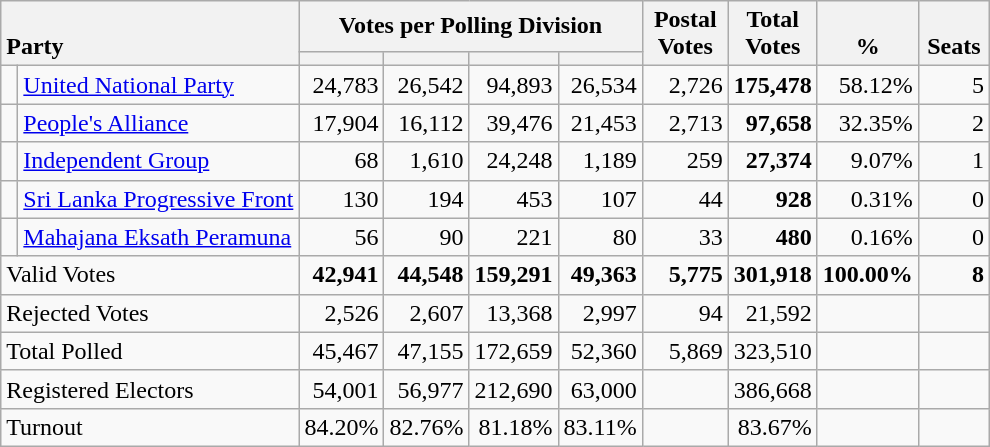<table class="wikitable" border="1" style="text-align:right;">
<tr>
<th style="text-align:left; vertical-align:bottom;" rowspan="2" colspan="2">Party</th>
<th colspan=4>Votes per Polling Division</th>
<th rowspan="2" style="vertical-align:bottom; text-align:center; width:50px;">Postal<br>Votes</th>
<th rowspan="2" style="vertical-align:bottom; text-align:center; width:50px;">Total Votes</th>
<th rowspan="2" style="vertical-align:bottom; text-align:center; width:50px;">%</th>
<th rowspan="2" style="vertical-align:bottom; text-align:center; width:40px;">Seats</th>
</tr>
<tr>
<th></th>
<th></th>
<th></th>
<th></th>
</tr>
<tr>
<td bgcolor=> </td>
<td align=left><a href='#'>United National Party</a></td>
<td>24,783</td>
<td>26,542</td>
<td>94,893</td>
<td>26,534</td>
<td>2,726</td>
<td><strong>175,478</strong></td>
<td>58.12%</td>
<td>5</td>
</tr>
<tr>
<td bgcolor=> </td>
<td align=left><a href='#'>People's Alliance</a></td>
<td>17,904</td>
<td>16,112</td>
<td>39,476</td>
<td>21,453</td>
<td>2,713</td>
<td><strong>97,658</strong></td>
<td>32.35%</td>
<td>2</td>
</tr>
<tr>
<td bgcolor=> </td>
<td align=left><a href='#'>Independent Group</a></td>
<td>68</td>
<td>1,610</td>
<td>24,248</td>
<td>1,189</td>
<td>259</td>
<td><strong>27,374</strong></td>
<td>9.07%</td>
<td>1</td>
</tr>
<tr>
<td bgcolor=> </td>
<td align=left><a href='#'>Sri Lanka Progressive Front</a></td>
<td>130</td>
<td>194</td>
<td>453</td>
<td>107</td>
<td>44</td>
<td><strong>928</strong></td>
<td>0.31%</td>
<td>0</td>
</tr>
<tr>
<td bgcolor=> </td>
<td align=left><a href='#'>Mahajana Eksath Peramuna</a></td>
<td>56</td>
<td>90</td>
<td>221</td>
<td>80</td>
<td>33</td>
<td><strong>480</strong></td>
<td>0.16%</td>
<td>0</td>
</tr>
<tr>
<td align=left colspan="2">Valid Votes</td>
<td><strong>42,941</strong></td>
<td><strong>44,548</strong></td>
<td><strong>159,291</strong></td>
<td><strong>49,363</strong></td>
<td><strong>5,775</strong></td>
<td><strong>301,918</strong></td>
<td><strong>100.00%</strong></td>
<td><strong>8</strong></td>
</tr>
<tr>
<td align=left colspan="2">Rejected Votes</td>
<td>2,526</td>
<td>2,607</td>
<td>13,368</td>
<td>2,997</td>
<td>94</td>
<td>21,592</td>
<td></td>
<td></td>
</tr>
<tr>
<td align=left colspan="2">Total Polled</td>
<td>45,467</td>
<td>47,155</td>
<td>172,659</td>
<td>52,360</td>
<td>5,869</td>
<td>323,510</td>
<td></td>
<td></td>
</tr>
<tr>
<td align=left colspan="2">Registered Electors</td>
<td>54,001</td>
<td>56,977</td>
<td>212,690</td>
<td>63,000</td>
<td></td>
<td>386,668</td>
<td></td>
<td></td>
</tr>
<tr>
<td align=left colspan="2">Turnout</td>
<td>84.20%</td>
<td>82.76%</td>
<td>81.18%</td>
<td>83.11%</td>
<td></td>
<td>83.67%</td>
<td></td>
<td></td>
</tr>
</table>
